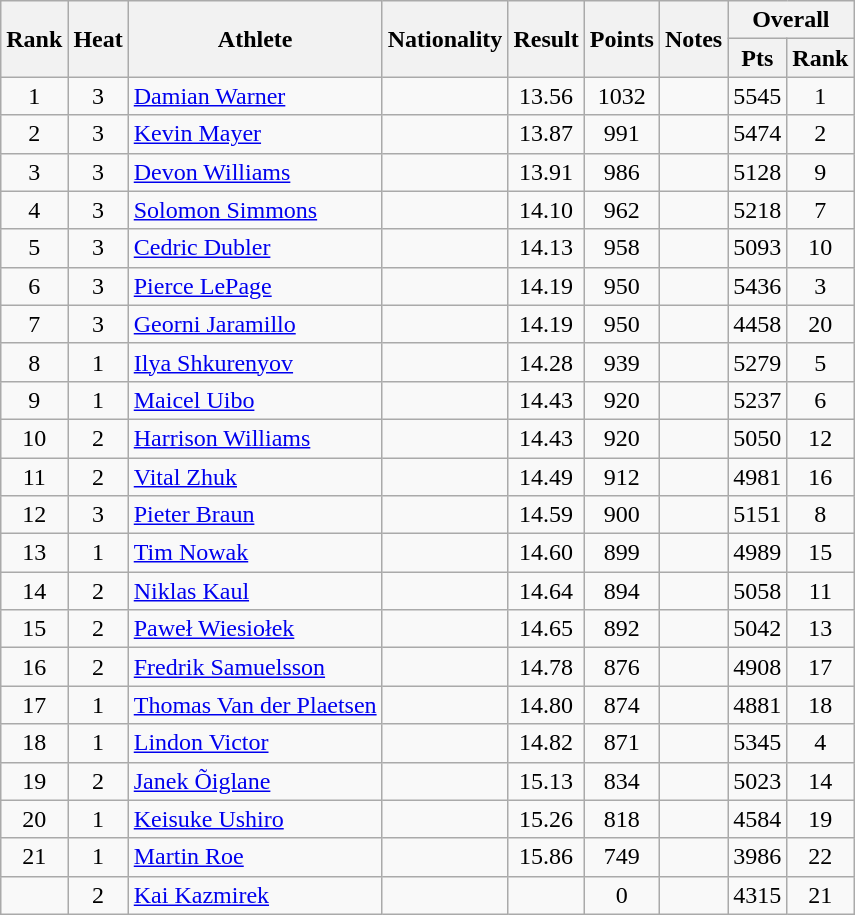<table class="wikitable sortable" style="text-align:center">
<tr>
<th rowspan=2>Rank</th>
<th rowspan=2>Heat</th>
<th rowspan=2>Athlete</th>
<th rowspan=2>Nationality</th>
<th rowspan=2>Result</th>
<th rowspan=2>Points</th>
<th rowspan=2>Notes</th>
<th colspan=2>Overall</th>
</tr>
<tr>
<th>Pts</th>
<th>Rank</th>
</tr>
<tr>
<td>1</td>
<td>3</td>
<td align=left><a href='#'>Damian Warner</a></td>
<td align=left></td>
<td>13.56</td>
<td>1032</td>
<td></td>
<td>5545</td>
<td>1</td>
</tr>
<tr>
<td>2</td>
<td>3</td>
<td align=left><a href='#'>Kevin Mayer</a></td>
<td align=left></td>
<td>13.87</td>
<td>991</td>
<td></td>
<td>5474</td>
<td>2</td>
</tr>
<tr>
<td>3</td>
<td>3</td>
<td align=left><a href='#'>Devon Williams</a></td>
<td align=left></td>
<td>13.91</td>
<td>986</td>
<td></td>
<td>5128</td>
<td>9</td>
</tr>
<tr>
<td>4</td>
<td>3</td>
<td align=left><a href='#'>Solomon Simmons</a></td>
<td align=left></td>
<td>14.10</td>
<td>962</td>
<td></td>
<td>5218</td>
<td>7</td>
</tr>
<tr>
<td>5</td>
<td>3</td>
<td align=left><a href='#'>Cedric Dubler</a></td>
<td align=left></td>
<td>14.13</td>
<td>958</td>
<td></td>
<td>5093</td>
<td>10</td>
</tr>
<tr>
<td>6</td>
<td>3</td>
<td align=left><a href='#'>Pierce LePage</a></td>
<td align=left></td>
<td>14.19</td>
<td>950</td>
<td></td>
<td>5436</td>
<td>3</td>
</tr>
<tr>
<td>7</td>
<td>3</td>
<td align=left><a href='#'>Georni Jaramillo</a></td>
<td align=left></td>
<td>14.19</td>
<td>950</td>
<td></td>
<td>4458</td>
<td>20</td>
</tr>
<tr>
<td>8</td>
<td>1</td>
<td align=left><a href='#'>Ilya Shkurenyov</a></td>
<td align=left></td>
<td>14.28</td>
<td>939</td>
<td></td>
<td>5279</td>
<td>5</td>
</tr>
<tr>
<td>9</td>
<td>1</td>
<td align=left><a href='#'>Maicel Uibo</a></td>
<td align=left></td>
<td>14.43</td>
<td>920</td>
<td></td>
<td>5237</td>
<td>6</td>
</tr>
<tr>
<td>10</td>
<td>2</td>
<td align=left><a href='#'>Harrison Williams</a></td>
<td align=left></td>
<td>14.43</td>
<td>920</td>
<td></td>
<td>5050</td>
<td>12</td>
</tr>
<tr>
<td>11</td>
<td>2</td>
<td align=left><a href='#'>Vital Zhuk</a></td>
<td align=left></td>
<td>14.49</td>
<td>912</td>
<td></td>
<td>4981</td>
<td>16</td>
</tr>
<tr>
<td>12</td>
<td>3</td>
<td align=left><a href='#'>Pieter Braun</a></td>
<td align=left></td>
<td>14.59</td>
<td>900</td>
<td></td>
<td>5151</td>
<td>8</td>
</tr>
<tr>
<td>13</td>
<td>1</td>
<td align=left><a href='#'>Tim Nowak</a></td>
<td align=left></td>
<td>14.60</td>
<td>899</td>
<td></td>
<td>4989</td>
<td>15</td>
</tr>
<tr>
<td>14</td>
<td>2</td>
<td align=left><a href='#'>Niklas Kaul</a></td>
<td align=left></td>
<td>14.64</td>
<td>894</td>
<td></td>
<td>5058</td>
<td>11</td>
</tr>
<tr>
<td>15</td>
<td>2</td>
<td align=left><a href='#'>Paweł Wiesiołek</a></td>
<td align=left></td>
<td>14.65</td>
<td>892</td>
<td></td>
<td>5042</td>
<td>13</td>
</tr>
<tr>
<td>16</td>
<td>2</td>
<td align=left><a href='#'>Fredrik Samuelsson</a></td>
<td align=left></td>
<td>14.78</td>
<td>876</td>
<td></td>
<td>4908</td>
<td>17</td>
</tr>
<tr>
<td>17</td>
<td>1</td>
<td align=left><a href='#'>Thomas Van der Plaetsen</a></td>
<td align=left></td>
<td>14.80</td>
<td>874</td>
<td></td>
<td>4881</td>
<td>18</td>
</tr>
<tr>
<td>18</td>
<td>1</td>
<td align=left><a href='#'>Lindon Victor</a></td>
<td align=left></td>
<td>14.82</td>
<td>871</td>
<td></td>
<td>5345</td>
<td>4</td>
</tr>
<tr>
<td>19</td>
<td>2</td>
<td align=left><a href='#'>Janek Õiglane</a></td>
<td align=left></td>
<td>15.13</td>
<td>834</td>
<td></td>
<td>5023</td>
<td>14</td>
</tr>
<tr>
<td>20</td>
<td>1</td>
<td align=left><a href='#'>Keisuke Ushiro</a></td>
<td align=left></td>
<td>15.26</td>
<td>818</td>
<td></td>
<td>4584</td>
<td>19</td>
</tr>
<tr>
<td>21</td>
<td>1</td>
<td align=left><a href='#'>Martin Roe</a></td>
<td align=left></td>
<td>15.86</td>
<td>749</td>
<td></td>
<td>3986</td>
<td>22</td>
</tr>
<tr>
<td></td>
<td>2</td>
<td align=left><a href='#'>Kai Kazmirek</a></td>
<td align=left></td>
<td></td>
<td>0</td>
<td></td>
<td>4315</td>
<td>21</td>
</tr>
</table>
